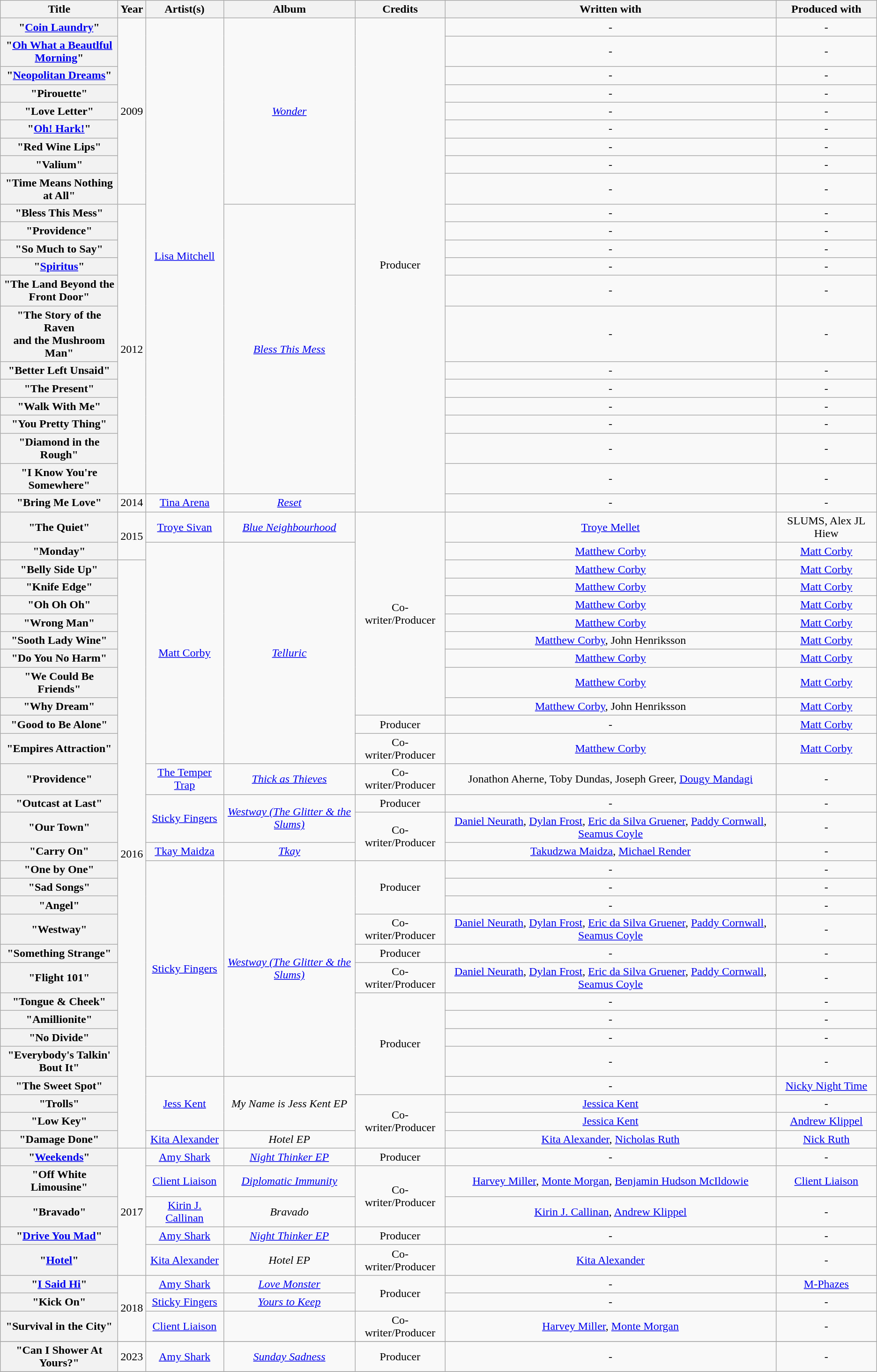<table class="wikitable plainrowheaders" style="text-align:center;">
<tr>
<th scope="col" style="width:160px;">Title</th>
<th scope="col">Year</th>
<th scope="col">Artist(s)</th>
<th scope="col" style="width:180px;">Album</th>
<th scope="col">Credits</th>
<th scope="col">Written with</th>
<th scope="col">Produced with</th>
</tr>
<tr>
<th scope="row">"<a href='#'>Coin Laundry</a>"</th>
<td rowspan="9">2009</td>
<td rowspan="21"><a href='#'>Lisa Mitchell</a></td>
<td rowspan="9"><em><a href='#'>Wonder</a></em></td>
<td rowspan="22">Producer</td>
<td>-</td>
<td>-</td>
</tr>
<tr>
<th scope="row">"<a href='#'>Oh What a Beautlful Morning</a>"</th>
<td>-</td>
<td>-</td>
</tr>
<tr>
<th scope="row">"<a href='#'>Neopolitan Dreams</a>"</th>
<td>-</td>
<td>-</td>
</tr>
<tr>
<th scope="row">"Pirouette"</th>
<td>-</td>
<td>-</td>
</tr>
<tr>
<th scope="row">"Love Letter"</th>
<td>-</td>
<td>-</td>
</tr>
<tr>
<th scope="row">"<a href='#'>Oh! Hark!</a>"</th>
<td>-</td>
<td>-</td>
</tr>
<tr>
<th scope="row">"Red Wine Lips"</th>
<td>-</td>
<td>-</td>
</tr>
<tr>
<th scope="row">"Valium"</th>
<td>-</td>
<td>-</td>
</tr>
<tr>
<th scope="row">"Time Means Nothing at All"</th>
<td>-</td>
<td>-</td>
</tr>
<tr>
<th scope="row">"Bless This Mess"</th>
<td rowspan="12">2012</td>
<td rowspan="12"><em><a href='#'>Bless This Mess</a></em></td>
<td>-</td>
<td>-</td>
</tr>
<tr>
<th scope="row">"Providence"</th>
<td>-</td>
<td>-</td>
</tr>
<tr>
<th scope="row">"So Much to Say"</th>
<td>-</td>
<td>-</td>
</tr>
<tr>
<th scope="row">"<a href='#'>Spiritus</a>"</th>
<td>-</td>
<td>-</td>
</tr>
<tr>
<th scope="row">"The Land Beyond the<br>Front Door"</th>
<td>-</td>
<td>-</td>
</tr>
<tr>
<th scope="row">"The Story of the Raven<br>and the Mushroom Man"</th>
<td>-</td>
<td>-</td>
</tr>
<tr>
<th scope="row">"Better Left Unsaid"</th>
<td>-</td>
<td>-</td>
</tr>
<tr>
<th scope="row">"The Present"</th>
<td>-</td>
<td>-</td>
</tr>
<tr>
<th scope="row">"Walk With Me"</th>
<td>-</td>
<td>-</td>
</tr>
<tr>
<th scope="row">"You Pretty Thing"</th>
<td>-</td>
<td>-</td>
</tr>
<tr>
<th scope="row">"Diamond in the Rough"</th>
<td>-</td>
<td>-</td>
</tr>
<tr>
<th scope="row">"I Know You're Somewhere"</th>
<td>-</td>
<td>-</td>
</tr>
<tr>
<th scope="row">"Bring Me Love"</th>
<td>2014</td>
<td><a href='#'>Tina Arena</a></td>
<td><em><a href='#'>Reset</a></em></td>
<td>-</td>
<td>-</td>
</tr>
<tr>
<th scope="row">"The Quiet"</th>
<td rowspan="2">2015</td>
<td><a href='#'>Troye Sivan</a></td>
<td><em><a href='#'>Blue Neighbourhood</a></em></td>
<td rowspan="10">Co-writer/Producer</td>
<td><a href='#'>Troye Mellet</a></td>
<td>SLUMS, Alex JL Hiew</td>
</tr>
<tr>
<th scope="row">"Monday"</th>
<td rowspan="11"><a href='#'>Matt Corby</a></td>
<td rowspan="11"><em><a href='#'>Telluric</a></em></td>
<td><a href='#'>Matthew Corby</a></td>
<td><a href='#'>Matt Corby</a></td>
</tr>
<tr>
<th scope="row">"Belly Side Up"</th>
<td rowspan="28">2016</td>
<td><a href='#'>Matthew Corby</a></td>
<td><a href='#'>Matt Corby</a></td>
</tr>
<tr>
<th scope="row">"Knife Edge"</th>
<td><a href='#'>Matthew Corby</a></td>
<td><a href='#'>Matt Corby</a></td>
</tr>
<tr>
<th scope="row">"Oh Oh Oh"</th>
<td><a href='#'>Matthew Corby</a></td>
<td><a href='#'>Matt Corby</a></td>
</tr>
<tr>
<th scope="row">"Wrong Man"</th>
<td><a href='#'>Matthew Corby</a></td>
<td><a href='#'>Matt Corby</a></td>
</tr>
<tr>
<th scope="row">"Sooth Lady Wine"</th>
<td><a href='#'>Matthew Corby</a>, John Henriksson</td>
<td><a href='#'>Matt Corby</a></td>
</tr>
<tr>
<th scope="row">"Do You No Harm"</th>
<td><a href='#'>Matthew Corby</a></td>
<td><a href='#'>Matt Corby</a></td>
</tr>
<tr>
<th scope="row">"We Could Be Friends"</th>
<td><a href='#'>Matthew Corby</a></td>
<td><a href='#'>Matt Corby</a></td>
</tr>
<tr>
<th scope="row">"Why Dream"</th>
<td><a href='#'>Matthew Corby</a>, John Henriksson</td>
<td><a href='#'>Matt Corby</a></td>
</tr>
<tr>
<th scope="row">"Good to Be Alone"</th>
<td>Producer</td>
<td>-</td>
<td><a href='#'>Matt Corby</a></td>
</tr>
<tr>
<th scope="row">"Empires Attraction"</th>
<td>Co-writer/Producer</td>
<td><a href='#'>Matthew Corby</a></td>
<td><a href='#'>Matt Corby</a></td>
</tr>
<tr>
<th scope="row">"Providence"</th>
<td><a href='#'>The Temper Trap</a></td>
<td><em><a href='#'>Thick as Thieves</a></em></td>
<td>Co-writer/Producer</td>
<td>Jonathon Aherne, Toby Dundas, Joseph Greer, <a href='#'>Dougy Mandagi</a></td>
<td>-</td>
</tr>
<tr>
<th scope="row">"Outcast at Last"</th>
<td rowspan="2"><a href='#'>Sticky Fingers</a></td>
<td rowspan="2"><em><a href='#'>Westway (The Glitter & the Slums)</a></em></td>
<td>Producer</td>
<td>-</td>
<td>-</td>
</tr>
<tr>
<th scope="row">"Our Town"</th>
<td rowspan="2">Co-writer/Producer</td>
<td><a href='#'>Daniel Neurath</a>, <a href='#'>Dylan Frost</a>, <a href='#'>Eric da Silva Gruener</a>, <a href='#'>Paddy Cornwall</a>, <a href='#'>Seamus Coyle</a></td>
<td>-</td>
</tr>
<tr>
<th scope="row">"Carry On"<br></th>
<td><a href='#'>Tkay Maidza</a></td>
<td><em><a href='#'>Tkay</a></em></td>
<td><a href='#'>Takudzwa Maidza</a>, <a href='#'>Michael Render</a></td>
<td>-</td>
</tr>
<tr>
<th scope="row">"One by One"</th>
<td rowspan="10"><a href='#'>Sticky Fingers</a></td>
<td rowspan="10"><em><a href='#'>Westway (The Glitter & the Slums)</a></em></td>
<td rowspan="3">Producer</td>
<td>-</td>
<td>-</td>
</tr>
<tr>
<th scope="row">"Sad Songs"</th>
<td>-</td>
<td>-</td>
</tr>
<tr>
<th scope="row">"Angel"</th>
<td>-</td>
<td>-</td>
</tr>
<tr>
<th scope="row">"Westway"</th>
<td>Co-writer/Producer</td>
<td><a href='#'>Daniel Neurath</a>, <a href='#'>Dylan Frost</a>, <a href='#'>Eric da Silva Gruener</a>, <a href='#'>Paddy Cornwall</a>, <a href='#'>Seamus Coyle</a></td>
<td>-</td>
</tr>
<tr>
<th scope="row">"Something Strange"</th>
<td>Producer</td>
<td>-</td>
<td>-</td>
</tr>
<tr>
<th scope="row">"Flight 101"</th>
<td>Co-writer/Producer</td>
<td><a href='#'>Daniel Neurath</a>, <a href='#'>Dylan Frost</a>, <a href='#'>Eric da Silva Gruener</a>, <a href='#'>Paddy Cornwall</a>, <a href='#'>Seamus Coyle</a></td>
<td>-</td>
</tr>
<tr>
<th scope="row">"Tongue & Cheek"</th>
<td rowspan="5">Producer</td>
<td>-</td>
<td>-</td>
</tr>
<tr>
<th scope="row">"Amillionite"</th>
<td>-</td>
<td>-</td>
</tr>
<tr>
<th scope="row">"No Divide"</th>
<td>-</td>
<td>-</td>
</tr>
<tr>
<th scope="row">"Everybody's Talkin' Bout It"</th>
<td>-</td>
<td>-</td>
</tr>
<tr>
<th scope="row">"The Sweet Spot"</th>
<td rowspan="3"><a href='#'>Jess Kent</a></td>
<td rowspan="3"><em>My Name is Jess Kent EP</em></td>
<td>-</td>
<td><a href='#'>Nicky Night Time</a></td>
</tr>
<tr>
<th scope="row">"Trolls"</th>
<td rowspan="3">Co-writer/Producer</td>
<td><a href='#'>Jessica Kent</a></td>
<td>-</td>
</tr>
<tr>
<th scope="row">"Low Key"</th>
<td><a href='#'>Jessica Kent</a></td>
<td><a href='#'>Andrew Klippel</a></td>
</tr>
<tr>
<th scope="row">"Damage Done"</th>
<td><a href='#'>Kita Alexander</a></td>
<td><em>Hotel EP</em></td>
<td><a href='#'>Kita Alexander</a>, <a href='#'>Nicholas Ruth</a></td>
<td><a href='#'>Nick Ruth</a></td>
</tr>
<tr>
<th scope="row">"<a href='#'>Weekends</a>"</th>
<td rowspan="5">2017</td>
<td><a href='#'>Amy Shark</a></td>
<td><em><a href='#'>Night Thinker EP</a></em></td>
<td>Producer</td>
<td>-</td>
<td>-</td>
</tr>
<tr>
<th scope="row">"Off White Limousine"</th>
<td><a href='#'>Client Liaison</a></td>
<td><em><a href='#'>Diplomatic Immunity</a></em></td>
<td rowspan="2">Co-writer/Producer</td>
<td><a href='#'>Harvey Miller</a>, <a href='#'>Monte Morgan</a>, <a href='#'>Benjamin Hudson McIldowie</a></td>
<td><a href='#'>Client Liaison</a></td>
</tr>
<tr>
<th scope="row">"Bravado"</th>
<td><a href='#'>Kirin J. Callinan</a></td>
<td><em>Bravado</em></td>
<td><a href='#'>Kirin J. Callinan</a>, <a href='#'>Andrew Klippel</a></td>
<td>-</td>
</tr>
<tr>
<th scope="row">"<a href='#'>Drive You Mad</a>"</th>
<td><a href='#'>Amy Shark</a></td>
<td><em><a href='#'>Night Thinker EP</a></em></td>
<td>Producer</td>
<td>-</td>
<td>-</td>
</tr>
<tr>
<th scope="row">"<a href='#'>Hotel</a>"</th>
<td><a href='#'>Kita Alexander</a></td>
<td><em>Hotel EP</em></td>
<td>Co-writer/Producer</td>
<td><a href='#'>Kita Alexander</a></td>
<td>-</td>
</tr>
<tr>
<th scope="row">"<a href='#'>I Said Hi</a>"</th>
<td rowspan="3">2018</td>
<td><a href='#'>Amy Shark</a></td>
<td><em><a href='#'>Love Monster</a></em></td>
<td rowspan="2">Producer</td>
<td>-</td>
<td><a href='#'>M-Phazes</a></td>
</tr>
<tr>
<th scope="row">"Kick On"</th>
<td><a href='#'>Sticky Fingers</a></td>
<td><em><a href='#'>Yours to Keep</a></em></td>
<td>-</td>
<td>-</td>
</tr>
<tr>
<th scope="row">"Survival in the City"</th>
<td><a href='#'>Client Liaison</a></td>
<td></td>
<td>Co-writer/Producer</td>
<td><a href='#'>Harvey Miller</a>, <a href='#'>Monte Morgan</a></td>
<td>-</td>
</tr>
<tr>
</tr>
<tr>
<th scope="row">"Can I Shower At Yours?"</th>
<td>2023</td>
<td><a href='#'>Amy Shark</a></td>
<td><em><a href='#'>Sunday Sadness</a></em></td>
<td>Producer</td>
<td>-</td>
<td>-</td>
</tr>
<tr>
</tr>
</table>
